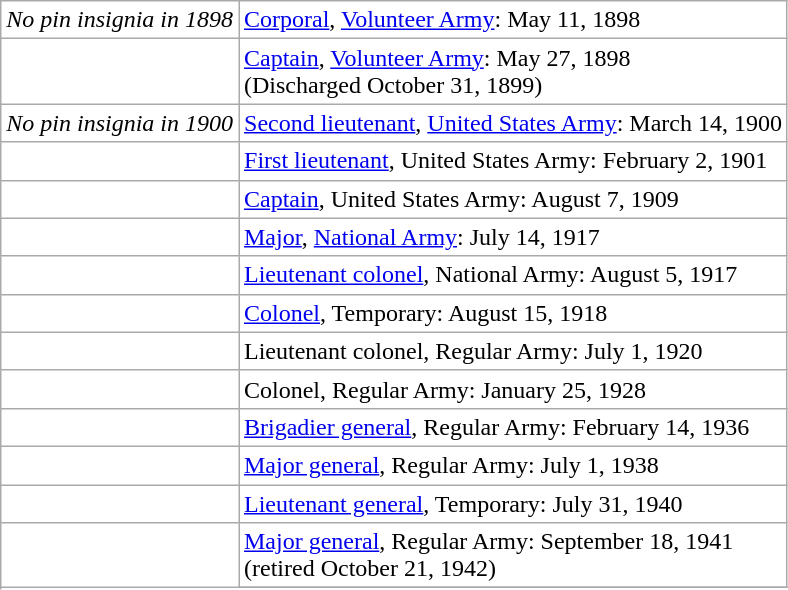<table class="wikitable" style="background:white">
<tr>
<td align="center"><em>No pin insignia in 1898</em></td>
<td><a href='#'>Corporal</a>, <a href='#'>Volunteer Army</a>: May 11, 1898</td>
</tr>
<tr>
<td align="center"></td>
<td><a href='#'>Captain</a>, <a href='#'>Volunteer Army</a>: May 27, 1898<br>(Discharged October 31, 1899)</td>
</tr>
<tr>
<td align="center"><em>No pin insignia in 1900</em></td>
<td><a href='#'>Second lieutenant</a>, <a href='#'>United States Army</a>: March 14, 1900</td>
</tr>
<tr>
<td align="center"></td>
<td><a href='#'>First lieutenant</a>, United States Army: February 2, 1901</td>
</tr>
<tr>
<td align="center"></td>
<td><a href='#'>Captain</a>, United States Army: August 7, 1909</td>
</tr>
<tr>
<td align="center"></td>
<td><a href='#'>Major</a>, <a href='#'>National Army</a>: July 14, 1917</td>
</tr>
<tr>
<td align="center"></td>
<td><a href='#'>Lieutenant colonel</a>, National Army: August 5, 1917</td>
</tr>
<tr>
<td align="center"></td>
<td><a href='#'>Colonel</a>, Temporary: August 15, 1918</td>
</tr>
<tr>
<td align="center"></td>
<td>Lieutenant colonel, Regular Army: July 1, 1920</td>
</tr>
<tr>
<td align="center"></td>
<td>Colonel, Regular Army: January 25, 1928</td>
</tr>
<tr>
<td align="center"></td>
<td><a href='#'>Brigadier general</a>, Regular Army: February 14, 1936</td>
</tr>
<tr>
<td align="center"></td>
<td><a href='#'>Major general</a>, Regular Army: July 1, 1938</td>
</tr>
<tr>
<td align="center"></td>
<td><a href='#'>Lieutenant general</a>, Temporary: July 31, 1940</td>
</tr>
<tr>
<td align="center" rowspan="2"></td>
<td><a href='#'>Major general</a>, Regular Army: September 18, 1941<br>(retired October 21, 1942)</td>
</tr>
<tr>
</tr>
</table>
